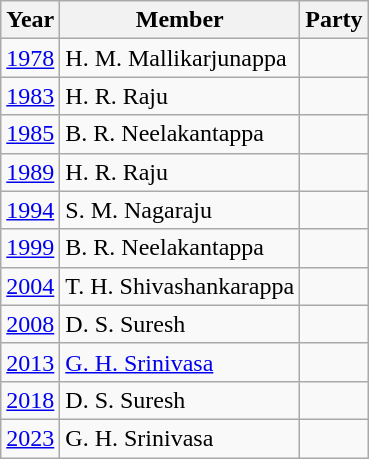<table class="wikitable sortable">
<tr>
<th>Year</th>
<th>Member</th>
<th colspan="2">Party</th>
</tr>
<tr>
<td><a href='#'>1978</a></td>
<td>H. M. Mallikarjunappa</td>
<td></td>
</tr>
<tr>
<td><a href='#'>1983</a></td>
<td>H. R. Raju</td>
<td></td>
</tr>
<tr>
<td><a href='#'>1985</a></td>
<td>B. R. Neelakantappa</td>
<td></td>
</tr>
<tr>
<td><a href='#'>1989</a></td>
<td>H. R. Raju</td>
<td></td>
</tr>
<tr>
<td><a href='#'>1994</a></td>
<td>S. M. Nagaraju</td>
<td></td>
</tr>
<tr>
<td><a href='#'>1999</a></td>
<td>B. R. Neelakantappa</td>
<td></td>
</tr>
<tr>
<td><a href='#'>2004</a></td>
<td>T. H. Shivashankarappa</td>
</tr>
<tr>
<td><a href='#'>2008</a></td>
<td>D. S. Suresh</td>
<td></td>
</tr>
<tr>
<td><a href='#'>2013</a></td>
<td><a href='#'>G. H. Srinivasa</a></td>
<td></td>
</tr>
<tr>
<td><a href='#'>2018</a></td>
<td>D. S. Suresh</td>
<td></td>
</tr>
<tr>
<td><a href='#'>2023</a></td>
<td>G. H. Srinivasa</td>
<td></td>
</tr>
</table>
